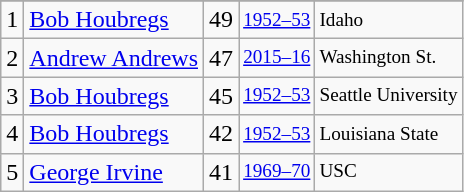<table class="wikitable">
<tr>
</tr>
<tr>
<td>1</td>
<td><a href='#'>Bob Houbregs</a></td>
<td>49</td>
<td style="font-size:80%;"><a href='#'>1952–53</a></td>
<td style="font-size:80%;">Idaho</td>
</tr>
<tr>
<td>2</td>
<td><a href='#'>Andrew Andrews</a></td>
<td>47</td>
<td style="font-size:80%;"><a href='#'>2015–16</a></td>
<td style="font-size:80%;">Washington St.</td>
</tr>
<tr>
<td>3</td>
<td><a href='#'>Bob Houbregs</a></td>
<td>45</td>
<td style="font-size:80%;"><a href='#'>1952–53</a></td>
<td style="font-size:80%;">Seattle University</td>
</tr>
<tr>
<td>4</td>
<td><a href='#'>Bob Houbregs</a></td>
<td>42</td>
<td style="font-size:80%;"><a href='#'>1952–53</a></td>
<td style="font-size:80%;">Louisiana State</td>
</tr>
<tr>
<td>5</td>
<td><a href='#'>George Irvine</a></td>
<td>41</td>
<td style="font-size:80%;"><a href='#'>1969–70</a></td>
<td style="font-size:80%;">USC</td>
</tr>
</table>
